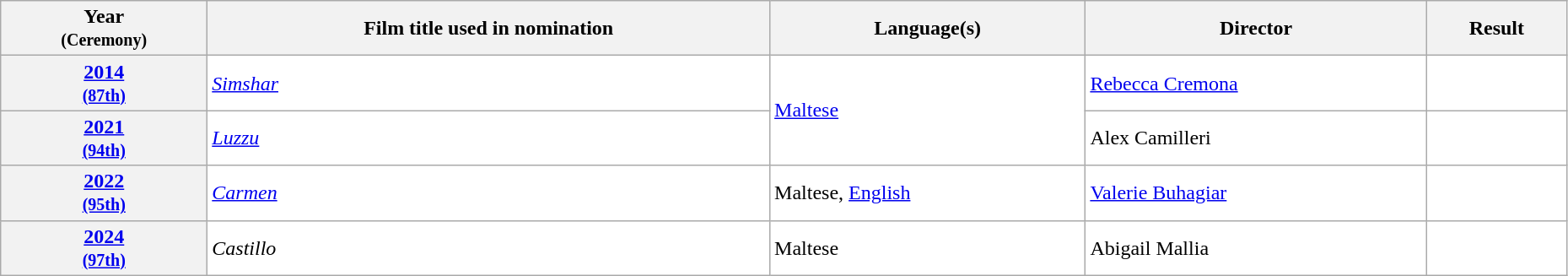<table class="wikitable sortable" width="98%" style="background:#ffffff;">
<tr>
<th>Year<br><small>(Ceremony)</small></th>
<th>Film title used in nomination</th>
<th>Language(s)</th>
<th>Director</th>
<th>Result</th>
</tr>
<tr>
<th align="center"><a href='#'>2014</a><br><small><a href='#'>(87th)</a></small></th>
<td><em><a href='#'>Simshar</a></em></td>
<td rowspan="2"><a href='#'>Maltese</a></td>
<td><a href='#'>Rebecca Cremona</a></td>
<td></td>
</tr>
<tr>
<th align="center"><a href='#'>2021</a><br><small><a href='#'>(94th)</a></small></th>
<td><em><a href='#'>Luzzu</a></em></td>
<td>Alex Camilleri</td>
<td></td>
</tr>
<tr>
<th align="center"><a href='#'>2022</a><br><small><a href='#'>(95th)</a></small></th>
<td><em><a href='#'>Carmen</a></em></td>
<td>Maltese, <a href='#'>English</a></td>
<td><a href='#'>Valerie Buhagiar</a></td>
<td></td>
</tr>
<tr>
<th><a href='#'>2024</a><br><small><a href='#'>(97th)</a></small></th>
<td><em>Castillo</em></td>
<td>Maltese</td>
<td>Abigail Mallia</td>
<td></td>
</tr>
</table>
